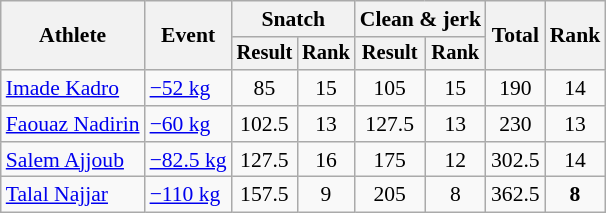<table class="wikitable" style="font-size:90%">
<tr>
<th rowspan="2">Athlete</th>
<th rowspan="2">Event</th>
<th colspan="2">Snatch</th>
<th colspan="2">Clean & jerk</th>
<th rowspan="2">Total</th>
<th rowspan="2">Rank</th>
</tr>
<tr style="font-size:95%">
<th>Result</th>
<th>Rank</th>
<th>Result</th>
<th>Rank</th>
</tr>
<tr align=center>
<td align=left><a href='#'>Imade Kadro</a></td>
<td align=left><a href='#'>−52 kg</a></td>
<td>85</td>
<td>15</td>
<td>105</td>
<td>15</td>
<td>190</td>
<td>14</td>
</tr>
<tr align=center>
<td align=left><a href='#'>Faouaz Nadirin</a></td>
<td align=left><a href='#'>−60 kg</a></td>
<td>102.5</td>
<td>13</td>
<td>127.5</td>
<td>13</td>
<td>230</td>
<td>13</td>
</tr>
<tr align=center>
<td align=left><a href='#'>Salem Ajjoub</a></td>
<td align=left><a href='#'>−82.5 kg</a></td>
<td>127.5</td>
<td>16</td>
<td>175</td>
<td>12</td>
<td>302.5</td>
<td>14</td>
</tr>
<tr align=center>
<td align=left><a href='#'>Talal Najjar</a></td>
<td align=left><a href='#'>−110 kg</a></td>
<td>157.5</td>
<td>9</td>
<td>205</td>
<td>8</td>
<td>362.5</td>
<td><strong>8</strong></td>
</tr>
</table>
